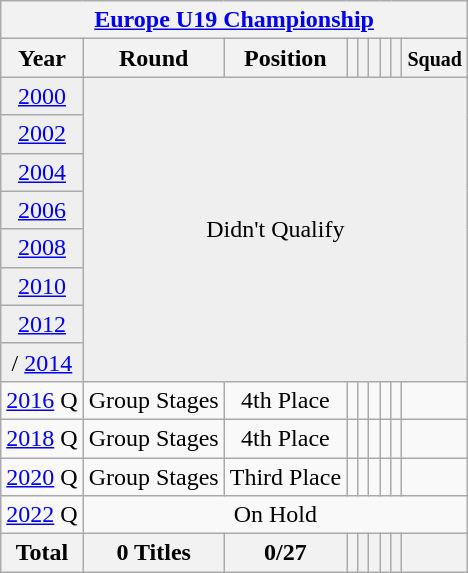<table class="wikitable" style="text-align: center;">
<tr>
<th colspan=9><a href='#'>Europe U19 Championship</a></th>
</tr>
<tr>
<th>Year</th>
<th>Round</th>
<th>Position</th>
<th></th>
<th></th>
<th></th>
<th></th>
<th></th>
<th><small>Squad</small></th>
</tr>
<tr bgcolor="efefef">
<td> <a href='#'>2000</a></td>
<td colspan=8 rowspan=8>Didn't Qualify</td>
</tr>
<tr bgcolor="efefef">
<td> <a href='#'>2002</a></td>
</tr>
<tr bgcolor="efefef">
<td> <a href='#'>2004</a></td>
</tr>
<tr bgcolor="efefef">
<td> <a href='#'>2006</a></td>
</tr>
<tr bgcolor="efefef">
<td> <a href='#'>2008</a></td>
</tr>
<tr bgcolor="efefef">
<td> <a href='#'>2010</a></td>
</tr>
<tr bgcolor="efefef">
<td> <a href='#'>2012</a></td>
</tr>
<tr bgcolor="efefef">
<td>/ <a href='#'>2014</a></td>
</tr>
<tr>
<td><a href='#'>2016</a> Q</td>
<td>Group Stages</td>
<td>4th Place</td>
<td></td>
<td></td>
<td></td>
<td></td>
<td></td>
<td></td>
</tr>
<tr>
<td><a href='#'>2018</a> Q</td>
<td>Group Stages</td>
<td>4th Place</td>
<td></td>
<td></td>
<td></td>
<td></td>
<td></td>
<td></td>
</tr>
<tr>
<td><a href='#'>2020</a> Q</td>
<td>Group Stages</td>
<td>Third Place</td>
<td></td>
<td></td>
<td></td>
<td></td>
<td></td>
<td></td>
</tr>
<tr>
<td><a href='#'>2022</a> Q</td>
<td colspan=8>On Hold</td>
</tr>
<tr>
<th>Total</th>
<th>0 Titles</th>
<th>0/27</th>
<th></th>
<th></th>
<th></th>
<th></th>
<th></th>
<th></th>
</tr>
</table>
